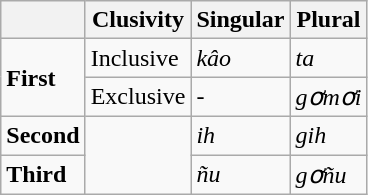<table class="wikitable">
<tr>
<th></th>
<th>Clusivity</th>
<th>Singular</th>
<th>Plural</th>
</tr>
<tr>
<td rowspan="2"><strong>First</strong></td>
<td>Inclusive</td>
<td><em>kâo</em></td>
<td><em>ta</em></td>
</tr>
<tr>
<td>Exclusive</td>
<td>-</td>
<td><em>gơmơi</em></td>
</tr>
<tr>
<td><strong>Second</strong></td>
<td rowspan="2"></td>
<td><em>ih</em></td>
<td><em>gih</em></td>
</tr>
<tr>
<td><strong>Third</strong></td>
<td><em>ñu</em></td>
<td><em>gơñu</em></td>
</tr>
</table>
